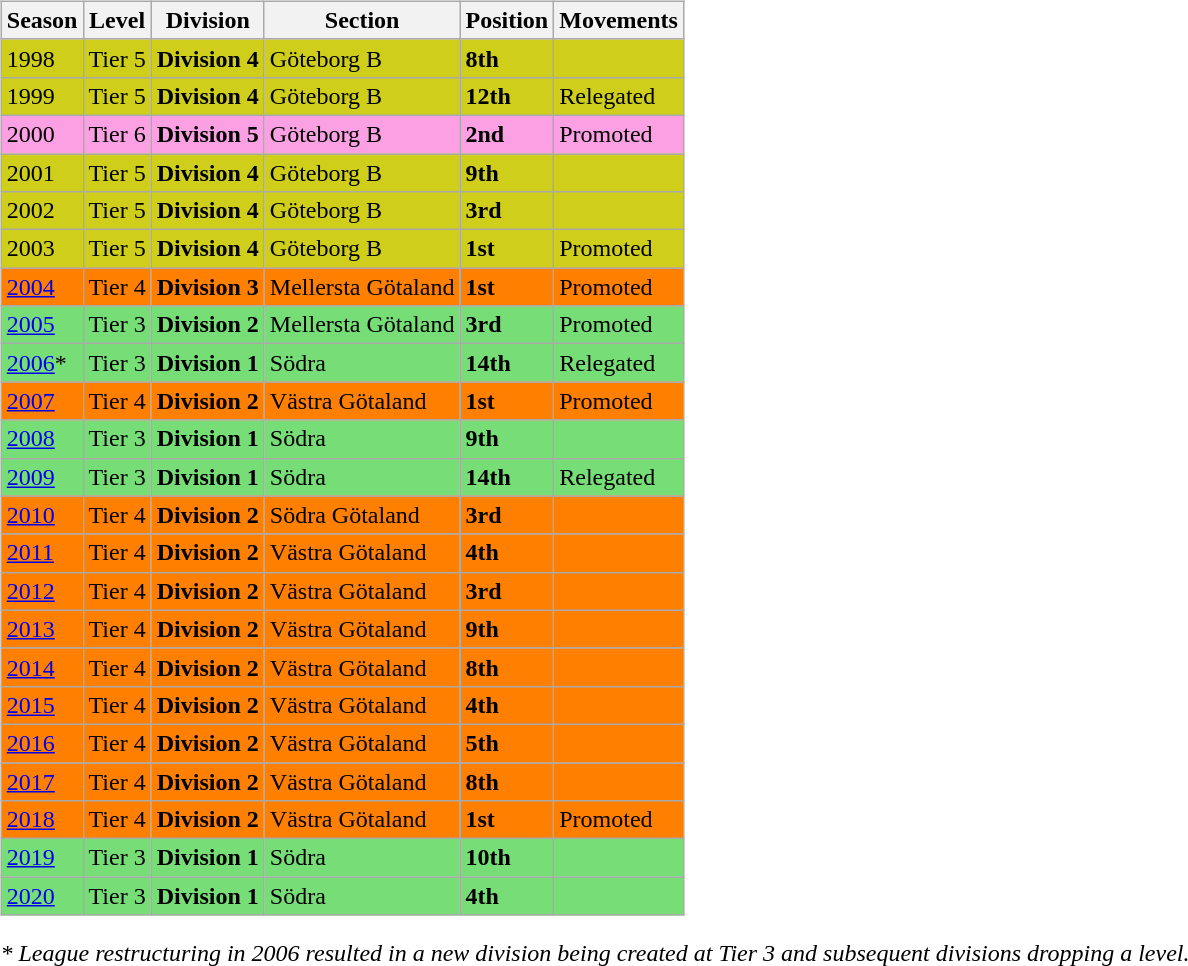<table>
<tr>
<td valign="top" width=0%><br><table class="wikitable">
<tr style="background:#f0f6fa;">
<th><strong>Season</strong></th>
<th><strong>Level</strong></th>
<th><strong>Division</strong></th>
<th><strong>Section</strong></th>
<th><strong>Position</strong></th>
<th><strong>Movements</strong></th>
</tr>
<tr>
<td style="background:#CECE1B;">1998</td>
<td style="background:#CECE1B;">Tier 5</td>
<td style="background:#CECE1B;"><strong>Division 4</strong></td>
<td style="background:#CECE1B;">Göteborg B</td>
<td style="background:#CECE1B;"><strong>8th</strong></td>
<td style="background:#CECE1B;"></td>
</tr>
<tr>
<td style="background:#CECE1B;">1999</td>
<td style="background:#CECE1B;">Tier 5</td>
<td style="background:#CECE1B;"><strong>Division 4</strong></td>
<td style="background:#CECE1B;">Göteborg B</td>
<td style="background:#CECE1B;"><strong>12th</strong></td>
<td style="background:#CECE1B;">Relegated</td>
</tr>
<tr>
<td style="background:#FBA0E3;">2000</td>
<td style="background:#FBA0E3;">Tier 6</td>
<td style="background:#FBA0E3;"><strong>Division 5</strong></td>
<td style="background:#FBA0E3;">Göteborg B</td>
<td style="background:#FBA0E3;"><strong>2nd</strong></td>
<td style="background:#FBA0E3;">Promoted</td>
</tr>
<tr>
<td style="background:#CECE1B;">2001</td>
<td style="background:#CECE1B;">Tier 5</td>
<td style="background:#CECE1B;"><strong>Division 4</strong></td>
<td style="background:#CECE1B;">Göteborg B</td>
<td style="background:#CECE1B;"><strong>9th</strong></td>
<td style="background:#CECE1B;"></td>
</tr>
<tr>
<td style="background:#CECE1B;">2002</td>
<td style="background:#CECE1B;">Tier 5</td>
<td style="background:#CECE1B;"><strong>Division 4</strong></td>
<td style="background:#CECE1B;">Göteborg B</td>
<td style="background:#CECE1B;"><strong>3rd</strong></td>
<td style="background:#CECE1B;"></td>
</tr>
<tr>
<td style="background:#CECE1B;">2003</td>
<td style="background:#CECE1B;">Tier 5</td>
<td style="background:#CECE1B;"><strong>Division 4</strong></td>
<td style="background:#CECE1B;">Göteborg B</td>
<td style="background:#CECE1B;"><strong>1st</strong></td>
<td style="background:#CECE1B;">Promoted</td>
</tr>
<tr>
<td style="background:#FF7F00;"><a href='#'>2004</a></td>
<td style="background:#FF7F00;">Tier 4</td>
<td style="background:#FF7F00;"><strong>Division 3</strong></td>
<td style="background:#FF7F00;">Mellersta Götaland</td>
<td style="background:#FF7F00;"><strong>1st</strong></td>
<td style="background:#FF7F00;">Promoted</td>
</tr>
<tr>
<td style="background:#77DD77;"><a href='#'>2005</a></td>
<td style="background:#77DD77;">Tier 3</td>
<td style="background:#77DD77;"><strong>Division 2</strong></td>
<td style="background:#77DD77;">Mellersta Götaland</td>
<td style="background:#77DD77;"><strong>3rd</strong></td>
<td style="background:#77DD77;">Promoted</td>
</tr>
<tr>
<td style="background:#77DD77;"><a href='#'>2006</a>*</td>
<td style="background:#77DD77;">Tier 3</td>
<td style="background:#77DD77;"><strong>Division 1</strong></td>
<td style="background:#77DD77;">Södra</td>
<td style="background:#77DD77;"><strong>14th</strong></td>
<td style="background:#77DD77;">Relegated</td>
</tr>
<tr>
<td style="background:#FF7F00;"><a href='#'>2007</a></td>
<td style="background:#FF7F00;">Tier 4</td>
<td style="background:#FF7F00;"><strong>Division 2</strong></td>
<td style="background:#FF7F00;">Västra Götaland</td>
<td style="background:#FF7F00;"><strong>1st</strong></td>
<td style="background:#FF7F00;">Promoted</td>
</tr>
<tr>
<td style="background:#77DD77;"><a href='#'>2008</a></td>
<td style="background:#77DD77;">Tier 3</td>
<td style="background:#77DD77;"><strong>Division 1</strong></td>
<td style="background:#77DD77;">Södra</td>
<td style="background:#77DD77;"><strong>9th</strong></td>
<td style="background:#77DD77;"></td>
</tr>
<tr>
<td style="background:#77DD77;"><a href='#'>2009</a></td>
<td style="background:#77DD77;">Tier 3</td>
<td style="background:#77DD77;"><strong>Division 1</strong></td>
<td style="background:#77DD77;">Södra</td>
<td style="background:#77DD77;"><strong>14th</strong></td>
<td style="background:#77DD77;">Relegated</td>
</tr>
<tr>
<td style="background:#FF7F00;"><a href='#'>2010</a></td>
<td style="background:#FF7F00;">Tier 4</td>
<td style="background:#FF7F00;"><strong>Division 2</strong></td>
<td style="background:#FF7F00;">Södra Götaland</td>
<td style="background:#FF7F00;"><strong>3rd</strong></td>
<td style="background:#FF7F00;"></td>
</tr>
<tr>
<td style="background:#FF7F00;"><a href='#'>2011</a></td>
<td style="background:#FF7F00;">Tier 4</td>
<td style="background:#FF7F00;"><strong>Division 2</strong></td>
<td style="background:#FF7F00;">Västra Götaland</td>
<td style="background:#FF7F00;"><strong>4th</strong></td>
<td style="background:#FF7F00;"></td>
</tr>
<tr>
<td style="background:#FF7F00;"><a href='#'>2012</a></td>
<td style="background:#FF7F00;">Tier 4</td>
<td style="background:#FF7F00;"><strong>Division 2</strong></td>
<td style="background:#FF7F00;">Västra Götaland</td>
<td style="background:#FF7F00;"><strong>3rd</strong></td>
<td style="background:#FF7F00;"></td>
</tr>
<tr>
<td style="background:#FF7F00;"><a href='#'>2013</a></td>
<td style="background:#FF7F00;">Tier 4</td>
<td style="background:#FF7F00;"><strong>Division 2</strong></td>
<td style="background:#FF7F00;">Västra Götaland</td>
<td style="background:#FF7F00;"><strong>9th</strong></td>
<td style="background:#FF7F00;"></td>
</tr>
<tr>
<td style="background:#FF7F00;"><a href='#'>2014</a></td>
<td style="background:#FF7F00;">Tier 4</td>
<td style="background:#FF7F00;"><strong>Division 2</strong></td>
<td style="background:#FF7F00;">Västra Götaland</td>
<td style="background:#FF7F00;"><strong>8th</strong></td>
<td style="background:#FF7F00;"></td>
</tr>
<tr>
<td style="background:#FF7F00;"><a href='#'>2015</a></td>
<td style="background:#FF7F00;">Tier 4</td>
<td style="background:#FF7F00;"><strong>Division 2</strong></td>
<td style="background:#FF7F00;">Västra Götaland</td>
<td style="background:#FF7F00;"><strong>4th</strong></td>
<td style="background:#FF7F00;"></td>
</tr>
<tr>
<td style="background:#FF7F00;"><a href='#'>2016</a></td>
<td style="background:#FF7F00;">Tier 4</td>
<td style="background:#FF7F00;"><strong>Division 2</strong></td>
<td style="background:#FF7F00;">Västra Götaland</td>
<td style="background:#FF7F00;"><strong>5th</strong></td>
<td style="background:#FF7F00;"></td>
</tr>
<tr>
<td style="background:#FF7F00;"><a href='#'>2017</a></td>
<td style="background:#FF7F00;">Tier 4</td>
<td style="background:#FF7F00;"><strong>Division 2</strong></td>
<td style="background:#FF7F00;">Västra Götaland</td>
<td style="background:#FF7F00;"><strong>8th</strong></td>
<td style="background:#FF7F00;"></td>
</tr>
<tr>
<td style="background:#FF7F00;"><a href='#'>2018</a></td>
<td style="background:#FF7F00;">Tier 4</td>
<td style="background:#FF7F00;"><strong>Division 2</strong></td>
<td style="background:#FF7F00;">Västra Götaland</td>
<td style="background:#FF7F00;"><strong>1st</strong></td>
<td style="background:#FF7F00;">Promoted</td>
</tr>
<tr>
<td style="background:#77DD77;"><a href='#'>2019</a></td>
<td style="background:#77DD77;">Tier 3</td>
<td style="background:#77DD77;"><strong>Division 1</strong></td>
<td style="background:#77DD77;">Södra</td>
<td style="background:#77DD77;"><strong>10th</strong></td>
<td style="background:#77DD77;"></td>
</tr>
<tr>
<td style="background:#77DD77;"><a href='#'>2020</a></td>
<td style="background:#77DD77;">Tier 3</td>
<td style="background:#77DD77;"><strong>Division 1</strong></td>
<td style="background:#77DD77;">Södra</td>
<td style="background:#77DD77;"><strong>4th</strong></td>
<td style="background:#77DD77;"></td>
</tr>
</table>
<em>* League restructuring in 2006 resulted in a new division being created at Tier 3 and subsequent divisions dropping a level.</em></td>
</tr>
</table>
